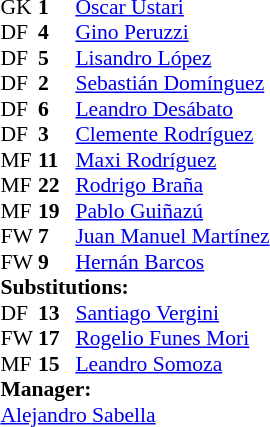<table cellspacing="0" cellpadding="0" style="font-size:90%; margin:auto;">
<tr>
<th width=25></th>
<th width=25></th>
</tr>
<tr>
<td>GK</td>
<td><strong>1</strong></td>
<td><a href='#'>Oscar Ustari</a></td>
</tr>
<tr>
<td>DF</td>
<td><strong>4</strong></td>
<td><a href='#'>Gino Peruzzi</a></td>
</tr>
<tr>
<td>DF</td>
<td><strong>5</strong></td>
<td><a href='#'>Lisandro López</a></td>
<td></td>
<td></td>
</tr>
<tr>
<td>DF</td>
<td><strong>2</strong></td>
<td><a href='#'>Sebastián Domínguez</a></td>
</tr>
<tr>
<td>DF</td>
<td><strong>6</strong></td>
<td><a href='#'>Leandro Desábato</a></td>
<td></td>
</tr>
<tr>
<td>DF</td>
<td><strong>3</strong></td>
<td><a href='#'>Clemente Rodríguez</a></td>
</tr>
<tr>
<td>MF</td>
<td><strong>11</strong></td>
<td><a href='#'>Maxi Rodríguez</a></td>
</tr>
<tr>
<td>MF</td>
<td><strong>22</strong></td>
<td><a href='#'>Rodrigo Braña</a></td>
</tr>
<tr>
<td>MF</td>
<td><strong>19</strong></td>
<td><a href='#'>Pablo Guiñazú</a></td>
</tr>
<tr>
<td>FW</td>
<td><strong>7</strong></td>
<td><a href='#'>Juan Manuel Martínez</a></td>
<td></td>
<td></td>
</tr>
<tr>
<td>FW</td>
<td><strong>9</strong></td>
<td><a href='#'>Hernán Barcos</a></td>
<td></td>
<td></td>
</tr>
<tr>
<td colspan=3><strong>Substitutions:</strong></td>
</tr>
<tr>
<td>DF</td>
<td><strong>13</strong></td>
<td><a href='#'>Santiago Vergini</a></td>
<td></td>
<td></td>
</tr>
<tr>
<td>FW</td>
<td><strong>17</strong></td>
<td><a href='#'>Rogelio Funes Mori</a></td>
<td></td>
<td></td>
</tr>
<tr>
<td>MF</td>
<td><strong>15</strong></td>
<td><a href='#'>Leandro Somoza</a></td>
<td></td>
<td></td>
</tr>
<tr>
<td colspan=3><strong>Manager:</strong></td>
</tr>
<tr>
<td colspan=3> <a href='#'>Alejandro Sabella</a></td>
</tr>
</table>
